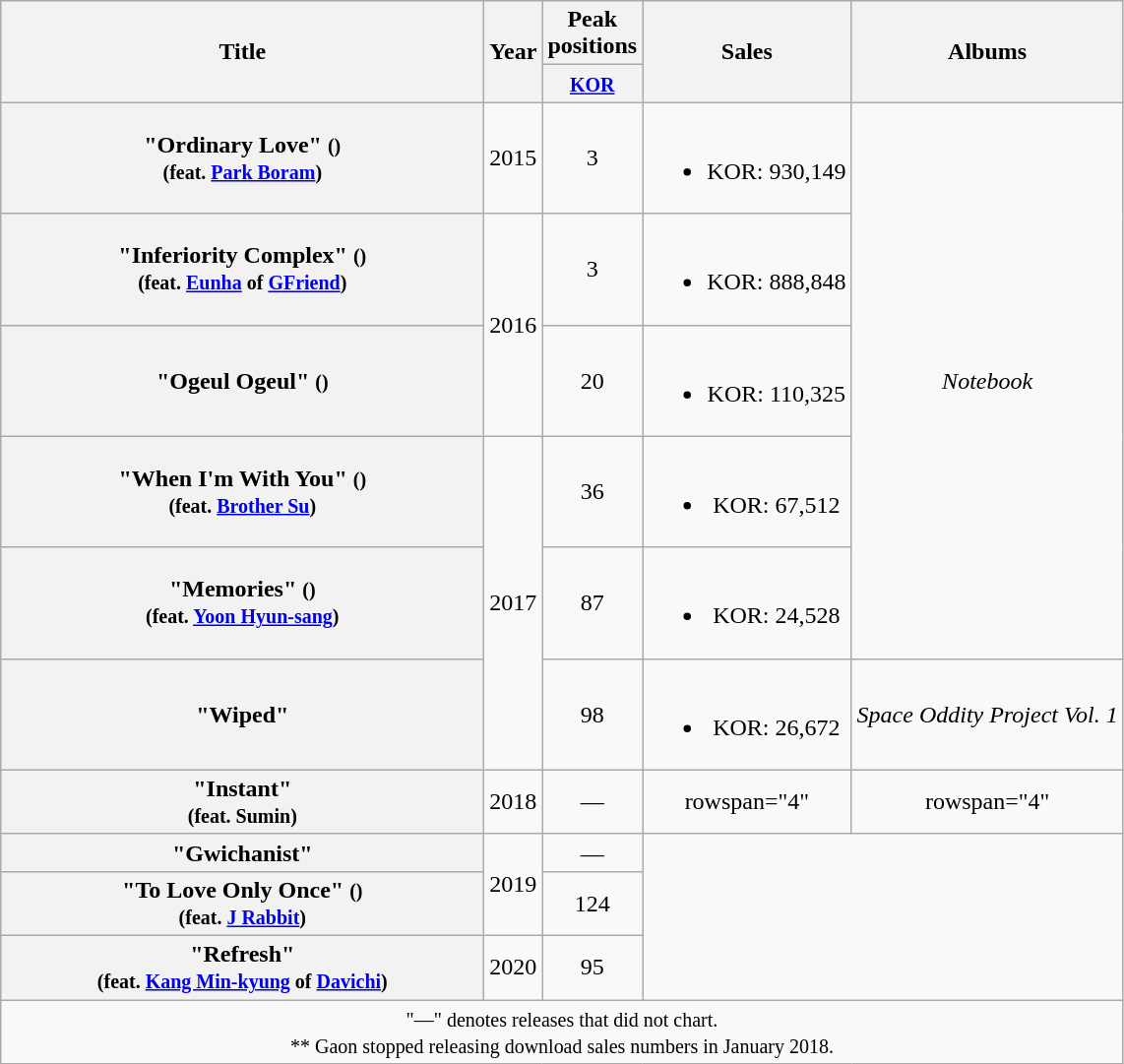<table class="wikitable plainrowheaders" style="text-align:center;">
<tr>
<th scope="col" rowspan="2" style="width:20em;">Title</th>
<th scope="col" rowspan="2">Year</th>
<th scope="col" colspan="1">Peak positions</th>
<th scope="col" rowspan="2">Sales</th>
<th scope="col" rowspan="2">Albums</th>
</tr>
<tr>
<th width="40"><small><a href='#'>KOR</a></small><br></th>
</tr>
<tr>
<th scope="row">"Ordinary Love" <small>() <br> (feat. <a href='#'>Park Boram</a>)</small></th>
<td>2015</td>
<td>3</td>
<td><br><ul><li>KOR: 930,149</li></ul></td>
<td rowspan="5"><em>Notebook</em></td>
</tr>
<tr>
<th scope="row">"Inferiority Complex" <small>() <br> (feat. <a href='#'>Eunha</a> of <a href='#'>GFriend</a>)</small></th>
<td rowspan="2">2016</td>
<td>3</td>
<td><br><ul><li>KOR: 888,848</li></ul></td>
</tr>
<tr>
<th scope="row">"Ogeul Ogeul" <small>()</small></th>
<td>20</td>
<td><br><ul><li>KOR: 110,325</li></ul></td>
</tr>
<tr>
<th scope="row">"When I'm With You" <small>() <br> (feat. <a href='#'>Brother Su</a>)</small></th>
<td rowspan="3">2017</td>
<td>36</td>
<td><br><ul><li>KOR: 67,512</li></ul></td>
</tr>
<tr>
<th scope="row">"Memories" <small>() <br> (feat. <a href='#'>Yoon Hyun-sang</a>)</small></th>
<td>87</td>
<td><br><ul><li>KOR: 24,528</li></ul></td>
</tr>
<tr>
<th scope="row">"Wiped"</th>
<td>98</td>
<td><br><ul><li>KOR: 26,672</li></ul></td>
<td><em>Space Oddity Project Vol. 1</em></td>
</tr>
<tr>
<th scope="row">"Instant" <small> <br> (feat. Sumin)</small></th>
<td rowspan="1">2018</td>
<td>—</td>
<td>rowspan="4" </td>
<td>rowspan="4" </td>
</tr>
<tr>
<th scope="row">"Gwichanist"</th>
<td rowspan="2">2019</td>
<td>—</td>
</tr>
<tr>
<th scope="row">"To Love Only Once" <small>() <br> (feat. <a href='#'>J Rabbit</a>)</small></th>
<td>124</td>
</tr>
<tr>
<th scope="row">"Refresh" <br> <small>(feat. <a href='#'>Kang Min-kyung</a> of <a href='#'>Davichi</a>)</small></th>
<td>2020</td>
<td>95</td>
</tr>
<tr>
<td colspan="5" align="center"><small>"—" denotes releases that did not chart.<br>** Gaon stopped releasing download sales numbers in January 2018.</small></td>
</tr>
</table>
